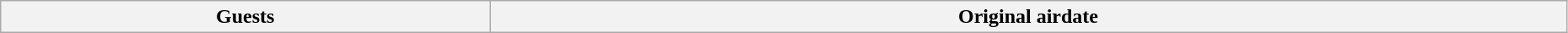<table class="wikitable plainrowheaders" style="width:98%;">
<tr>
<th>Guests</th>
<th>Original airdate<br>











</th>
</tr>
</table>
